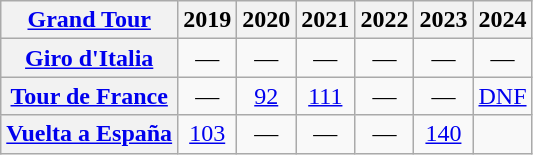<table class="wikitable plainrowheaders">
<tr>
<th scope="col"><a href='#'>Grand Tour</a></th>
<th scope="col">2019</th>
<th scope="col">2020</th>
<th scope="col">2021</th>
<th scope="col">2022</th>
<th scope="col">2023</th>
<th>2024</th>
</tr>
<tr style="text-align:center;">
<th scope="row"> <a href='#'>Giro d'Italia</a></th>
<td>—</td>
<td>—</td>
<td>—</td>
<td>—</td>
<td>—</td>
<td>—</td>
</tr>
<tr style="text-align:center;">
<th scope="row"> <a href='#'>Tour de France</a></th>
<td>—</td>
<td><a href='#'>92</a></td>
<td><a href='#'>111</a></td>
<td>—</td>
<td>—</td>
<td><a href='#'>DNF</a></td>
</tr>
<tr style="text-align:center;">
<th scope="row"> <a href='#'>Vuelta a España</a></th>
<td><a href='#'>103</a></td>
<td>—</td>
<td>—</td>
<td>—</td>
<td><a href='#'>140</a></td>
<td></td>
</tr>
</table>
